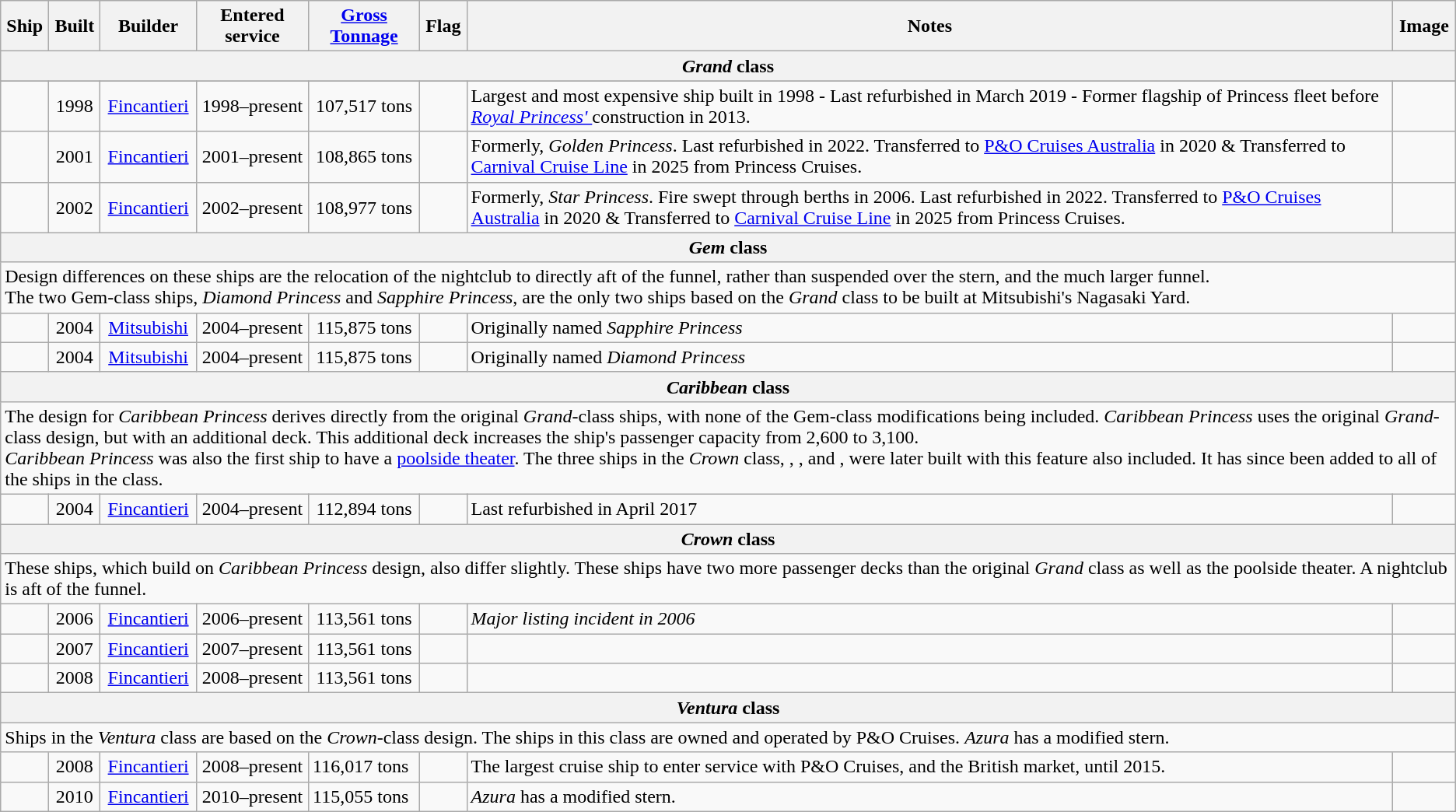<table class="wikitable sortable">
<tr>
<th>Ship</th>
<th>Built</th>
<th>Builder</th>
<th>Entered service</th>
<th><a href='#'>Gross Tonnage</a></th>
<th>Flag</th>
<th>Notes</th>
<th>Image</th>
</tr>
<tr>
<th colspan="8"><em>Grand</em> class</th>
</tr>
<tr !! colspan="8" | This class, for a short time boasting the largest cruise ships in the world, pioneered the design that has been carried through each modified class.>
</tr>
<tr>
<td></td>
<td align="center">1998</td>
<td style="text-align:Center;"><a href='#'>Fincantieri</a></td>
<td style="text-align:Center;">1998–present</td>
<td style="text-align:Center;">107,517 tons</td>
<td style="text-align:Center;"></td>
<td align="Left">Largest and most expensive ship built in 1998 - Last refurbished in March 2019 - Former flagship of Princess fleet before<a href='#'><em> Royal Princess' </em></a>construction in 2013.</td>
<td></td>
</tr>
<tr>
<td></td>
<td align="center">2001</td>
<td style="text-align:Center;"><a href='#'>Fincantieri</a></td>
<td style="text-align:Center;">2001–present</td>
<td style="text-align:Center;">108,865 tons</td>
<td style="text-align:Center;"></td>
<td align="Left">Formerly, <em>Golden Princess</em>. Last refurbished in 2022. Transferred to <a href='#'>P&O Cruises Australia</a> in 2020 & Transferred to <a href='#'>Carnival Cruise Line</a> in 2025 from Princess Cruises.</td>
<td></td>
</tr>
<tr>
<td></td>
<td align="center">2002</td>
<td style="text-align:Center;"><a href='#'>Fincantieri</a></td>
<td style="text-align:Center;">2002–present</td>
<td style="text-align:Center;">108,977 tons</td>
<td style="text-align:Center;"></td>
<td align="Left">Formerly, <em>Star Princess</em>. Fire swept through berths in 2006. Last refurbished in 2022. Transferred to <a href='#'>P&O Cruises Australia</a> in 2020 & Transferred to <a href='#'>Carnival Cruise Line</a> in 2025 from Princess Cruises.</td>
<td></td>
</tr>
<tr>
<th colspan="8"><em>Gem</em> class</th>
</tr>
<tr>
<td colspan="8">Design differences on these ships are the relocation of the nightclub to directly aft of the funnel, rather than suspended over the stern, and the much larger funnel.<br>The two Gem-class ships, <em>Diamond Princess</em> and <em>Sapphire Princess</em>, are the only two ships based on the <em>Grand</em> class to be built at Mitsubishi's Nagasaki Yard.</td>
</tr>
<tr>
<td></td>
<td align="center">2004</td>
<td style="text-align:Center;"><a href='#'>Mitsubishi</a></td>
<td style="text-align:Center;">2004–present</td>
<td style="text-align:Center;">115,875 tons</td>
<td style="text-align:Center;"></td>
<td align="Left">Originally named <em>Sapphire Princess</em></td>
<td></td>
</tr>
<tr>
<td></td>
<td align="center">2004</td>
<td style="text-align:Center;"><a href='#'>Mitsubishi</a></td>
<td style="text-align:Center;">2004–present</td>
<td style="text-align:Center;">115,875 tons</td>
<td style="text-align:Center;"></td>
<td align="Left">Originally named <em>Diamond Princess</em></td>
<td></td>
</tr>
<tr>
<th colspan="8"><em>Caribbean</em> class</th>
</tr>
<tr>
<td colspan="8">The design for <em>Caribbean Princess</em> derives directly from the original <em>Grand</em>-class ships, with none of the Gem-class modifications being included. <em>Caribbean Princess</em> uses the original <em>Grand</em>-class design, but with an additional deck. This additional deck increases the ship's passenger capacity from 2,600 to 3,100.<br><em>Caribbean Princess</em> was also the first ship to have a <a href='#'>poolside theater</a>. The three ships in the <em>Crown</em> class, , , and , were later built with this feature also included. It has since been added to all of the ships in the class.</td>
</tr>
<tr>
<td></td>
<td align="center">2004</td>
<td style="text-align:Center;"><a href='#'>Fincantieri</a></td>
<td style="text-align:Center;">2004–present</td>
<td style="text-align:Center;">112,894 tons</td>
<td style="text-align:Center;"></td>
<td align="Left">Last refurbished in April 2017</td>
<td></td>
</tr>
<tr>
<th colspan="8"><em>Crown</em> class</th>
</tr>
<tr>
<td colspan="8">These ships, which build on <em>Caribbean Princess</em> design, also differ slightly. These ships have two more passenger decks than the original <em>Grand</em> class as well as the poolside theater. A nightclub is aft of the funnel.</td>
</tr>
<tr>
<td></td>
<td align="center">2006</td>
<td style="text-align:Center;"><a href='#'>Fincantieri</a></td>
<td style="text-align:Center;">2006–present</td>
<td style="text-align:Center;">113,561 tons</td>
<td style="text-align:Center;"></td>
<td align="Left"><em>Major listing incident in 2006</em></td>
<td></td>
</tr>
<tr>
<td></td>
<td align="center">2007</td>
<td style="text-align:Center;"><a href='#'>Fincantieri</a></td>
<td style="text-align:Center;">2007–present</td>
<td style="text-align:Center;">113,561 tons</td>
<td style="text-align:Center;"></td>
<td style="text-align:Center;"></td>
<td></td>
</tr>
<tr>
<td></td>
<td align="center">2008</td>
<td style="text-align:Center;"><a href='#'>Fincantieri</a></td>
<td style="text-align:Center;">2008–present</td>
<td style="text-align:Center;">113,561 tons</td>
<td style="text-align:Center;"></td>
<td style="text-align:Center;"></td>
<td></td>
</tr>
<tr>
<th colspan="8"><em>Ventura</em> class</th>
</tr>
<tr>
<td colspan="8">Ships in the <em>Ventura</em> class are based on the <em>Crown</em>-class design. The ships in this class are owned and operated by P&O Cruises. <em>Azura</em> has a modified stern.</td>
</tr>
<tr>
<td></td>
<td align="Center">2008</td>
<td align="Center"><a href='#'>Fincantieri</a></td>
<td align="Center">2008–present</td>
<td>116,017 tons</td>
<td></td>
<td>The largest cruise ship to enter service with P&O Cruises, and the British market, until 2015.</td>
<td></td>
</tr>
<tr>
<td></td>
<td align="Center">2010</td>
<td align="Center"><a href='#'>Fincantieri</a></td>
<td align="Center">2010–present</td>
<td>115,055 tons</td>
<td align="Center"></td>
<td><em>Azura</em> has a modified stern.</td>
<td></td>
</tr>
</table>
